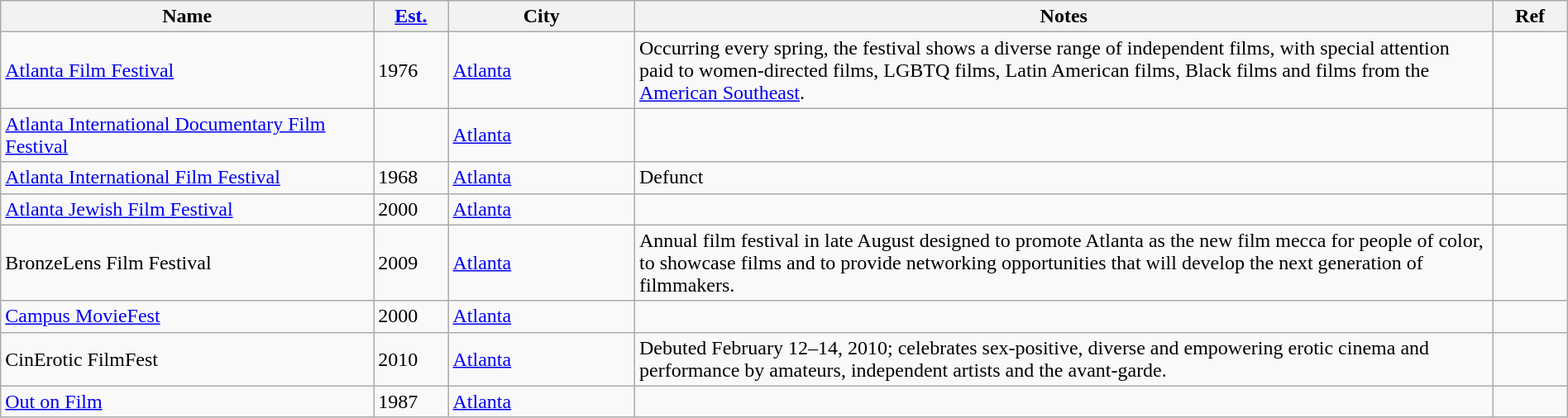<table class="wikitable sortable" width=100%>
<tr>
<th style="width:20%;">Name</th>
<th style="width:4%;"><a href='#'>Est.</a></th>
<th style="width:10%;">City</th>
<th style="width:46%;">Notes</th>
<th style="width:4%;">Ref</th>
</tr>
<tr>
<td><a href='#'>Atlanta Film Festival</a></td>
<td>1976</td>
<td><a href='#'>Atlanta</a></td>
<td>Occurring every spring, the festival shows a diverse range of independent films, with special attention paid to women-directed films, LGBTQ films, Latin American films, Black films and films from the <a href='#'>American Southeast</a>.</td>
<td></td>
</tr>
<tr>
<td><a href='#'>Atlanta International Documentary Film Festival</a></td>
<td></td>
<td><a href='#'>Atlanta</a></td>
<td></td>
<td></td>
</tr>
<tr>
<td><a href='#'>Atlanta International Film Festival</a></td>
<td>1968</td>
<td><a href='#'>Atlanta</a></td>
<td>Defunct</td>
<td></td>
</tr>
<tr>
<td><a href='#'>Atlanta Jewish Film Festival</a></td>
<td>2000</td>
<td><a href='#'>Atlanta</a></td>
<td></td>
<td></td>
</tr>
<tr>
<td>BronzeLens Film Festival</td>
<td>2009</td>
<td><a href='#'>Atlanta</a></td>
<td>Annual film festival in late August designed to promote Atlanta as the new film mecca for people of color, to showcase films and to provide networking opportunities that will develop the next generation of filmmakers.</td>
<td></td>
</tr>
<tr>
<td><a href='#'>Campus MovieFest</a></td>
<td>2000</td>
<td><a href='#'>Atlanta</a></td>
<td></td>
<td></td>
</tr>
<tr>
<td>CinErotic FilmFest</td>
<td>2010</td>
<td><a href='#'>Atlanta</a></td>
<td>Debuted February 12–14, 2010; celebrates sex-positive, diverse and empowering erotic cinema and performance by amateurs, independent artists and the avant-garde.</td>
<td></td>
</tr>
<tr>
<td><a href='#'>Out on Film</a></td>
<td>1987</td>
<td><a href='#'>Atlanta</a></td>
<td></td>
<td></td>
</tr>
</table>
